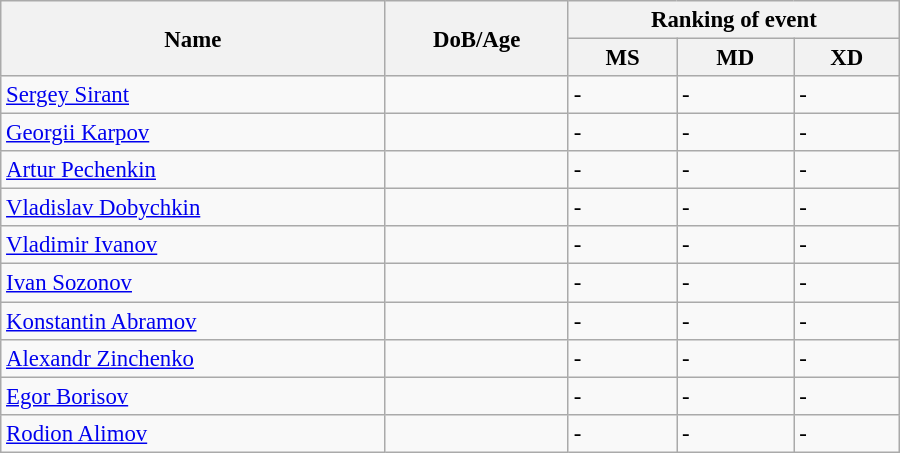<table class="wikitable" style="width:600px; font-size:95%;">
<tr>
<th rowspan="2" align="left">Name</th>
<th rowspan="2" align="left">DoB/Age</th>
<th colspan="3" align="center">Ranking of event</th>
</tr>
<tr>
<th align="center">MS</th>
<th>MD</th>
<th align="center">XD</th>
</tr>
<tr>
<td><a href='#'>Sergey Sirant</a></td>
<td></td>
<td>-</td>
<td>-</td>
<td>-</td>
</tr>
<tr>
<td><a href='#'>Georgii Karpov</a></td>
<td></td>
<td>-</td>
<td>-</td>
<td>-</td>
</tr>
<tr>
<td><a href='#'>Artur Pechenkin</a></td>
<td></td>
<td>-</td>
<td>-</td>
<td>-</td>
</tr>
<tr>
<td><a href='#'>Vladislav Dobychkin</a></td>
<td></td>
<td>-</td>
<td>-</td>
<td>-</td>
</tr>
<tr>
<td><a href='#'>Vladimir Ivanov</a></td>
<td></td>
<td>-</td>
<td>-</td>
<td>-</td>
</tr>
<tr>
<td><a href='#'>Ivan Sozonov</a></td>
<td></td>
<td>-</td>
<td>-</td>
<td>-</td>
</tr>
<tr>
<td><a href='#'>Konstantin Abramov</a></td>
<td></td>
<td>-</td>
<td>-</td>
<td>-</td>
</tr>
<tr>
<td><a href='#'>Alexandr Zinchenko</a></td>
<td></td>
<td>-</td>
<td>-</td>
<td>-</td>
</tr>
<tr>
<td><a href='#'>Egor Borisov</a></td>
<td></td>
<td>-</td>
<td>-</td>
<td>-</td>
</tr>
<tr>
<td><a href='#'>Rodion Alimov</a></td>
<td></td>
<td>-</td>
<td>-</td>
<td>-</td>
</tr>
</table>
